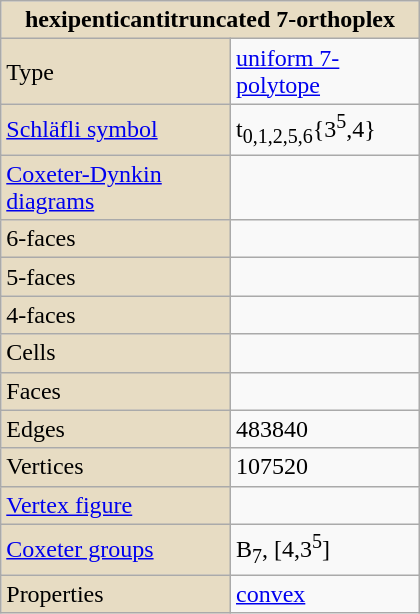<table class="wikitable" align="right" style="margin-left:10px" width="280">
<tr>
<th style="background:#e7dcc3;" colspan="2">hexipenticantitruncated 7-orthoplex</th>
</tr>
<tr>
<td style="background:#e7dcc3;">Type</td>
<td><a href='#'>uniform 7-polytope</a></td>
</tr>
<tr>
<td style="background:#e7dcc3;"><a href='#'>Schläfli symbol</a></td>
<td>t<sub>0,1,2,5,6</sub>{3<sup>5</sup>,4}</td>
</tr>
<tr>
<td style="background:#e7dcc3;"><a href='#'>Coxeter-Dynkin diagrams</a></td>
<td></td>
</tr>
<tr>
<td style="background:#e7dcc3;">6-faces</td>
<td></td>
</tr>
<tr>
<td style="background:#e7dcc3;">5-faces</td>
<td></td>
</tr>
<tr>
<td style="background:#e7dcc3;">4-faces</td>
<td></td>
</tr>
<tr>
<td style="background:#e7dcc3;">Cells</td>
<td></td>
</tr>
<tr>
<td style="background:#e7dcc3;">Faces</td>
<td></td>
</tr>
<tr>
<td style="background:#e7dcc3;">Edges</td>
<td>483840</td>
</tr>
<tr>
<td style="background:#e7dcc3;">Vertices</td>
<td>107520</td>
</tr>
<tr>
<td style="background:#e7dcc3;"><a href='#'>Vertex figure</a></td>
<td></td>
</tr>
<tr>
<td style="background:#e7dcc3;"><a href='#'>Coxeter groups</a></td>
<td>B<sub>7</sub>, [4,3<sup>5</sup>]</td>
</tr>
<tr>
<td style="background:#e7dcc3;">Properties</td>
<td><a href='#'>convex</a></td>
</tr>
</table>
